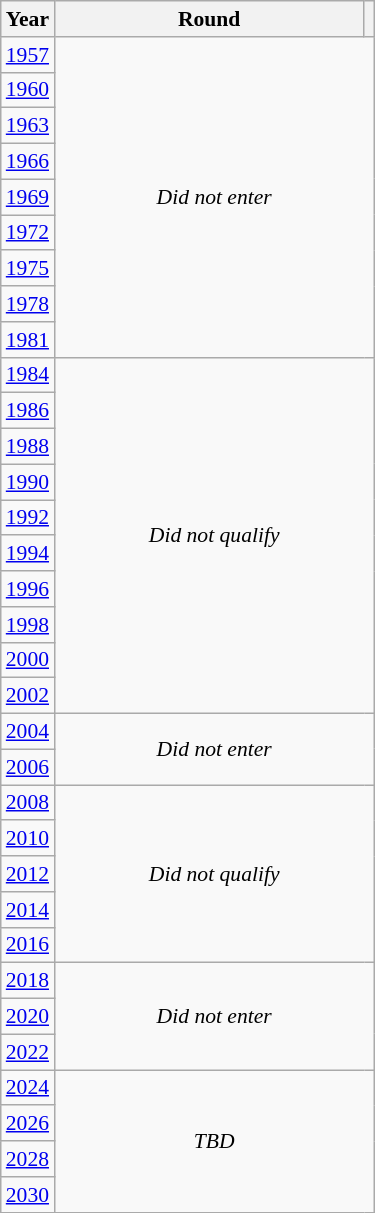<table class="wikitable" style="text-align: center; font-size:90%">
<tr>
<th>Year</th>
<th style="width:200px">Round</th>
<th></th>
</tr>
<tr>
<td><a href='#'>1957</a></td>
<td colspan="2" rowspan="9"><em>Did not enter</em></td>
</tr>
<tr>
<td><a href='#'>1960</a></td>
</tr>
<tr>
<td><a href='#'>1963</a></td>
</tr>
<tr>
<td><a href='#'>1966</a></td>
</tr>
<tr>
<td><a href='#'>1969</a></td>
</tr>
<tr>
<td><a href='#'>1972</a></td>
</tr>
<tr>
<td><a href='#'>1975</a></td>
</tr>
<tr>
<td><a href='#'>1978</a></td>
</tr>
<tr>
<td><a href='#'>1981</a></td>
</tr>
<tr>
<td><a href='#'>1984</a></td>
<td colspan="2" rowspan="10"><em>Did not qualify</em></td>
</tr>
<tr>
<td><a href='#'>1986</a></td>
</tr>
<tr>
<td><a href='#'>1988</a></td>
</tr>
<tr>
<td><a href='#'>1990</a></td>
</tr>
<tr>
<td><a href='#'>1992</a></td>
</tr>
<tr>
<td><a href='#'>1994</a></td>
</tr>
<tr>
<td><a href='#'>1996</a></td>
</tr>
<tr>
<td><a href='#'>1998</a></td>
</tr>
<tr>
<td><a href='#'>2000</a></td>
</tr>
<tr>
<td><a href='#'>2002</a></td>
</tr>
<tr>
<td><a href='#'>2004</a></td>
<td colspan="2" rowspan="2"><em>Did not enter</em></td>
</tr>
<tr>
<td><a href='#'>2006</a></td>
</tr>
<tr>
<td><a href='#'>2008</a></td>
<td colspan="2" rowspan="5"><em>Did not qualify</em></td>
</tr>
<tr>
<td><a href='#'>2010</a></td>
</tr>
<tr>
<td><a href='#'>2012</a></td>
</tr>
<tr>
<td><a href='#'>2014</a></td>
</tr>
<tr>
<td><a href='#'>2016</a></td>
</tr>
<tr>
<td><a href='#'>2018</a></td>
<td colspan="2" rowspan="3"><em>Did not enter</em></td>
</tr>
<tr>
<td><a href='#'>2020</a></td>
</tr>
<tr>
<td><a href='#'>2022</a></td>
</tr>
<tr>
<td><a href='#'>2024</a></td>
<td colspan="2" rowspan="4"><em>TBD</em></td>
</tr>
<tr>
<td><a href='#'>2026</a></td>
</tr>
<tr>
<td><a href='#'>2028</a></td>
</tr>
<tr>
<td><a href='#'>2030</a></td>
</tr>
</table>
